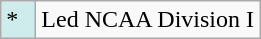<table class="wikitable">
<tr>
<td style="background:#cfecec; width:1em">*</td>
<td>Led NCAA Division I</td>
</tr>
</table>
